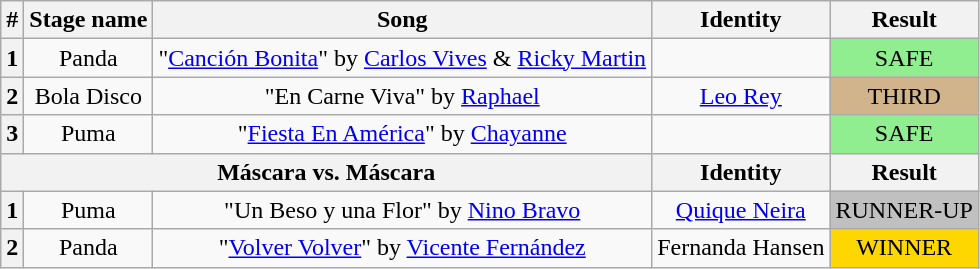<table class="wikitable plainrowheaders" style="text-align: center;">
<tr>
<th>#</th>
<th>Stage name</th>
<th>Song</th>
<th>Identity</th>
<th>Result</th>
</tr>
<tr>
<th>1</th>
<td>Panda</td>
<td>"<a href='#'>Canción Bonita</a>" by <a href='#'>Carlos Vives</a> & <a href='#'>Ricky Martin</a></td>
<td></td>
<td bgcolor=lightgreen>SAFE</td>
</tr>
<tr>
<th>2</th>
<td>Bola Disco</td>
<td>"En Carne Viva" by <a href='#'>Raphael</a></td>
<td><a href='#'>Leo Rey</a></td>
<td bgcolor=tan>THIRD</td>
</tr>
<tr>
<th>3</th>
<td>Puma</td>
<td>"<a href='#'>Fiesta En América</a>" by <a href='#'>Chayanne</a></td>
<td></td>
<td bgcolor=lightgreen>SAFE</td>
</tr>
<tr>
<th colspan="3">Máscara vs. Máscara</th>
<th>Identity</th>
<th>Result</th>
</tr>
<tr>
<th>1</th>
<td>Puma</td>
<td>"Un Beso y una Flor" by <a href='#'>Nino Bravo</a></td>
<td><a href='#'>Quique Neira</a></td>
<td bgcolor=silver>RUNNER-UP</td>
</tr>
<tr>
<th>2</th>
<td>Panda</td>
<td>"<a href='#'>Volver Volver</a>" by <a href='#'>Vicente Fernández</a></td>
<td>Fernanda Hansen</td>
<td bgcolor=gold>WINNER</td>
</tr>
</table>
